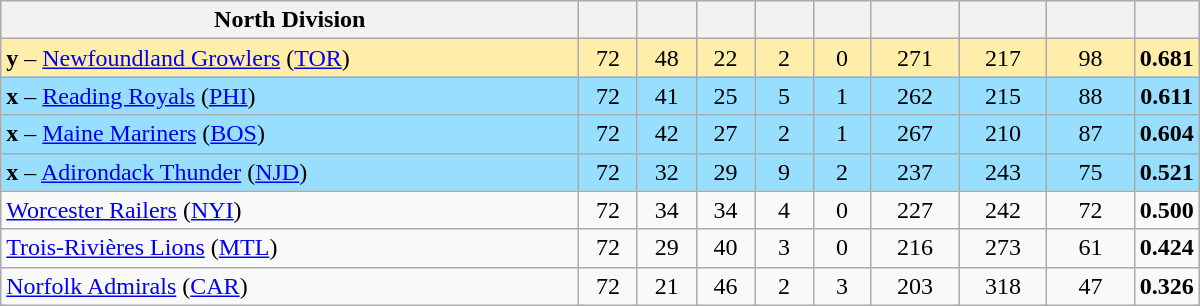<table class="wikitable sortable" style="text-align:center; width:50em">
<tr>
<th style="width:50%;" class="unsortable">North Division</th>
<th width="5%"></th>
<th width="5%"></th>
<th width="5%"></th>
<th width="5%"></th>
<th width="5%"></th>
<th width="7.5%"></th>
<th width="7.5%"></th>
<th width="7.5%"></th>
<th width="7.5%"></th>
</tr>
<tr bgcolor=#ffeeaa>
<td align=left><strong>y</strong> – <a href='#'>Newfoundland Growlers</a> (<a href='#'>TOR</a>)</td>
<td>72</td>
<td>48</td>
<td>22</td>
<td>2</td>
<td>0</td>
<td>271</td>
<td>217</td>
<td>98</td>
<td><strong>0.681</strong></td>
</tr>
<tr bgcolor=#97DEFF>
<td align=left><strong>x</strong> – <a href='#'>Reading Royals</a> (<a href='#'>PHI</a>)</td>
<td>72</td>
<td>41</td>
<td>25</td>
<td>5</td>
<td>1</td>
<td>262</td>
<td>215</td>
<td>88</td>
<td><strong>0.611</strong></td>
</tr>
<tr bgcolor=#97DEFF>
<td align=left><strong>x</strong> –  <a href='#'>Maine Mariners</a> (<a href='#'>BOS</a>)</td>
<td>72</td>
<td>42</td>
<td>27</td>
<td>2</td>
<td>1</td>
<td>267</td>
<td>210</td>
<td>87</td>
<td><strong>0.604</strong></td>
</tr>
<tr bgcolor=#97DEFF>
<td align=left><strong>x</strong> –  <a href='#'>Adirondack Thunder</a> (<a href='#'>NJD</a>)</td>
<td>72</td>
<td>32</td>
<td>29</td>
<td>9</td>
<td>2</td>
<td>237</td>
<td>243</td>
<td>75</td>
<td><strong>0.521</strong></td>
</tr>
<tr bgcolor=>
<td align=left><a href='#'>Worcester Railers</a> (<a href='#'>NYI</a>)</td>
<td>72</td>
<td>34</td>
<td>34</td>
<td>4</td>
<td>0</td>
<td>227</td>
<td>242</td>
<td>72</td>
<td><strong>0.500</strong></td>
</tr>
<tr bgcolor=>
<td align=left><a href='#'>Trois-Rivières Lions</a> (<a href='#'>MTL</a>)</td>
<td>72</td>
<td>29</td>
<td>40</td>
<td>3</td>
<td>0</td>
<td>216</td>
<td>273</td>
<td>61</td>
<td><strong>0.424</strong></td>
</tr>
<tr bgcolor=>
<td align=left><a href='#'>Norfolk Admirals</a> (<a href='#'>CAR</a>)</td>
<td>72</td>
<td>21</td>
<td>46</td>
<td>2</td>
<td>3</td>
<td>203</td>
<td>318</td>
<td>47</td>
<td><strong>0.326</strong></td>
</tr>
</table>
